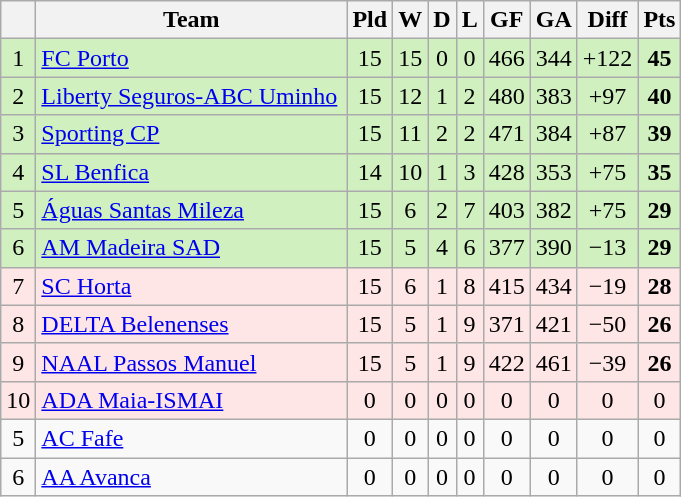<table class="wikitable sortable" style="text-align:center">
<tr>
<th></th>
<th width="200">Team</th>
<th>Pld</th>
<th>W</th>
<th>D</th>
<th>L</th>
<th>GF</th>
<th>GA</th>
<th>Diff</th>
<th>Pts</th>
</tr>
<tr style="background: #D0F0C0;">
<td>1</td>
<td align=left> <a href='#'>FC Porto</a></td>
<td>15</td>
<td>15</td>
<td>0</td>
<td>0</td>
<td>466</td>
<td>344</td>
<td>+122</td>
<td><strong>45</strong></td>
</tr>
<tr style="background: #D0F0C0;">
<td>2</td>
<td align=left> <a href='#'>Liberty Seguros-ABC Uminho</a></td>
<td>15</td>
<td>12</td>
<td>1</td>
<td>2</td>
<td>480</td>
<td>383</td>
<td>+97</td>
<td><strong>40</strong></td>
</tr>
<tr style="background: #D0F0C0;">
<td>3</td>
<td align=left> <a href='#'>Sporting CP</a></td>
<td>15</td>
<td>11</td>
<td>2</td>
<td>2</td>
<td>471</td>
<td>384</td>
<td>+87</td>
<td><strong>39</strong></td>
</tr>
<tr style="background: #D0F0C0;">
<td>4</td>
<td align=left> <a href='#'>SL Benfica</a></td>
<td>14</td>
<td>10</td>
<td>1</td>
<td>3</td>
<td>428</td>
<td>353</td>
<td>+75</td>
<td><strong>35</strong></td>
</tr>
<tr style="background: #D0F0C0;">
<td>5</td>
<td align=left> <a href='#'>Águas Santas Mileza</a></td>
<td>15</td>
<td>6</td>
<td>2</td>
<td>7</td>
<td>403</td>
<td>382</td>
<td>+75</td>
<td><strong>29</strong></td>
</tr>
<tr style="background: #D0F0C0;">
<td>6</td>
<td align=left> <a href='#'>AM Madeira SAD</a></td>
<td>15</td>
<td>5</td>
<td>4</td>
<td>6</td>
<td>377</td>
<td>390</td>
<td>−13</td>
<td><strong>29</strong></td>
</tr>
<tr style="background: #FFE6E6;">
<td>7</td>
<td align=left><a href='#'>SC Horta</a></td>
<td>15</td>
<td>6</td>
<td>1</td>
<td>8</td>
<td>415</td>
<td>434</td>
<td>−19</td>
<td><strong>28</strong></td>
</tr>
<tr style="background: #FFE6E6;">
<td>8</td>
<td align=left> <a href='#'>DELTA Belenenses</a></td>
<td>15</td>
<td>5</td>
<td>1</td>
<td>9</td>
<td>371</td>
<td>421</td>
<td>−50</td>
<td><strong>26</strong></td>
</tr>
<tr style="background: #FFE6E6;">
<td>9</td>
<td align=left> <a href='#'>NAAL Passos Manuel</a></td>
<td>15</td>
<td>5</td>
<td>1</td>
<td>9</td>
<td>422</td>
<td>461</td>
<td>−39</td>
<td><strong>26</strong></td>
</tr>
<tr style="background: #FFE6E6;">
<td>10</td>
<td align=left><a href='#'>ADA Maia-ISMAI</a></td>
<td>0</td>
<td>0</td>
<td>0</td>
<td>0</td>
<td>0</td>
<td>0</td>
<td>0</td>
<td>0</td>
</tr>
<tr>
<td>5</td>
<td align=left><a href='#'>AC Fafe</a></td>
<td>0</td>
<td>0</td>
<td>0</td>
<td>0</td>
<td>0</td>
<td>0</td>
<td>0</td>
<td>0</td>
</tr>
<tr>
<td>6</td>
<td align=left><a href='#'>AA Avanca</a></td>
<td>0</td>
<td>0</td>
<td>0</td>
<td>0</td>
<td>0</td>
<td>0</td>
<td>0</td>
<td>0</td>
</tr>
</table>
